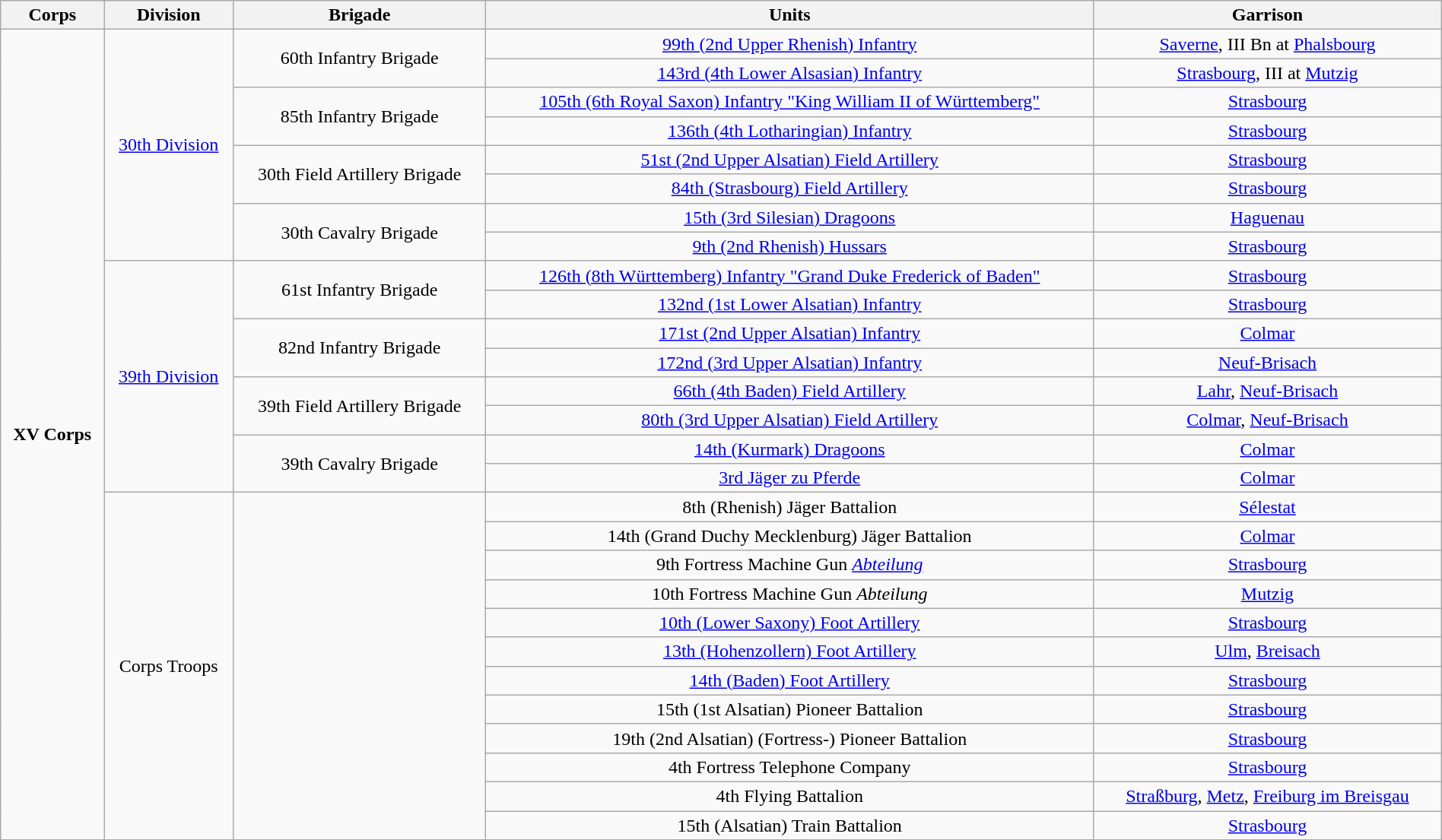<table class="wikitable collapsible collapsed" style="text-align:center; width:100%;">
<tr>
<th>Corps</th>
<th>Division</th>
<th>Brigade</th>
<th>Units</th>
<th>Garrison</th>
</tr>
<tr>
<td ROWSPAN=28><strong>XV Corps</strong></td>
<td ROWSPAN=8><a href='#'>30th Division</a></td>
<td ROWSPAN=2>60th Infantry Brigade</td>
<td><a href='#'>99th (2nd Upper Rhenish) Infantry</a></td>
<td><a href='#'>Saverne</a>, III Bn at <a href='#'>Phalsbourg</a></td>
</tr>
<tr>
<td><a href='#'>143rd (4th Lower Alsasian) Infantry</a></td>
<td><a href='#'>Strasbourg</a>, III at <a href='#'>Mutzig</a></td>
</tr>
<tr>
<td ROWSPAN=2>85th Infantry Brigade</td>
<td><a href='#'>105th (6th Royal Saxon) Infantry "King William II of Württemberg"</a></td>
<td><a href='#'>Strasbourg</a></td>
</tr>
<tr>
<td><a href='#'>136th (4th Lotharingian) Infantry</a></td>
<td><a href='#'>Strasbourg</a></td>
</tr>
<tr>
<td ROWSPAN=2>30th Field Artillery Brigade</td>
<td><a href='#'>51st (2nd Upper Alsatian) Field Artillery</a></td>
<td><a href='#'>Strasbourg</a></td>
</tr>
<tr>
<td><a href='#'>84th (Strasbourg) Field Artillery</a></td>
<td><a href='#'>Strasbourg</a></td>
</tr>
<tr>
<td ROWSPAN=2>30th Cavalry Brigade</td>
<td><a href='#'>15th (3rd Silesian) Dragoons</a></td>
<td><a href='#'>Haguenau</a></td>
</tr>
<tr>
<td><a href='#'>9th (2nd Rhenish) Hussars</a></td>
<td><a href='#'>Strasbourg</a></td>
</tr>
<tr>
<td ROWSPAN=8><a href='#'>39th Division</a></td>
<td ROWSPAN=2>61st Infantry Brigade</td>
<td><a href='#'>126th (8th Württemberg) Infantry "Grand Duke Frederick of Baden"</a></td>
<td><a href='#'>Strasbourg</a></td>
</tr>
<tr>
<td><a href='#'>132nd (1st Lower Alsatian) Infantry</a></td>
<td><a href='#'>Strasbourg</a></td>
</tr>
<tr>
<td ROWSPAN=2>82nd Infantry Brigade</td>
<td><a href='#'>171st (2nd Upper Alsatian) Infantry</a></td>
<td><a href='#'>Colmar</a></td>
</tr>
<tr>
<td><a href='#'>172nd (3rd Upper Alsatian) Infantry</a></td>
<td><a href='#'>Neuf-Brisach</a></td>
</tr>
<tr>
<td ROWSPAN=2>39th Field Artillery Brigade</td>
<td><a href='#'>66th (4th Baden) Field Artillery</a></td>
<td><a href='#'>Lahr</a>, <a href='#'>Neuf-Brisach</a></td>
</tr>
<tr>
<td><a href='#'>80th (3rd Upper Alsatian) Field Artillery</a></td>
<td><a href='#'>Colmar</a>, <a href='#'>Neuf-Brisach</a></td>
</tr>
<tr>
<td ROWSPAN=2>39th Cavalry Brigade</td>
<td><a href='#'>14th (Kurmark) Dragoons</a></td>
<td><a href='#'>Colmar</a></td>
</tr>
<tr>
<td><a href='#'>3rd Jäger zu Pferde</a></td>
<td><a href='#'>Colmar</a></td>
</tr>
<tr>
<td ROWSPAN=12>Corps Troops</td>
<td ROWSPAN=12></td>
<td>8th (Rhenish) Jäger Battalion</td>
<td><a href='#'>Sélestat</a></td>
</tr>
<tr>
<td>14th (Grand Duchy Mecklenburg) Jäger Battalion</td>
<td><a href='#'>Colmar</a></td>
</tr>
<tr>
<td>9th Fortress Machine Gun <em><a href='#'>Abteilung</a></em></td>
<td><a href='#'>Strasbourg</a></td>
</tr>
<tr>
<td>10th Fortress Machine Gun <em>Abteilung</em></td>
<td><a href='#'>Mutzig</a></td>
</tr>
<tr>
<td><a href='#'>10th (Lower Saxony) Foot Artillery</a></td>
<td><a href='#'>Strasbourg</a></td>
</tr>
<tr>
<td><a href='#'>13th (Hohenzollern) Foot Artillery</a></td>
<td><a href='#'>Ulm</a>, <a href='#'>Breisach</a></td>
</tr>
<tr>
<td><a href='#'>14th (Baden) Foot Artillery</a></td>
<td><a href='#'>Strasbourg</a></td>
</tr>
<tr>
<td>15th (1st Alsatian) Pioneer Battalion</td>
<td><a href='#'>Strasbourg</a></td>
</tr>
<tr>
<td>19th (2nd Alsatian) (Fortress-) Pioneer Battalion</td>
<td><a href='#'>Strasbourg</a></td>
</tr>
<tr>
<td>4th Fortress Telephone Company</td>
<td><a href='#'>Strasbourg</a></td>
</tr>
<tr>
<td>4th Flying Battalion</td>
<td><a href='#'>Straßburg</a>, <a href='#'>Metz</a>, <a href='#'>Freiburg im Breisgau</a></td>
</tr>
<tr>
<td>15th (Alsatian) Train Battalion</td>
<td><a href='#'>Strasbourg</a></td>
</tr>
</table>
